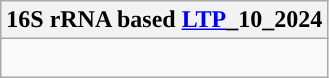<table class="wikitable">
<tr>
<th colspan=1>16S rRNA based <a href='#'>LTP</a>_10_2024</th>
</tr>
<tr>
<td style="vertical-align:top"><br></td>
</tr>
</table>
